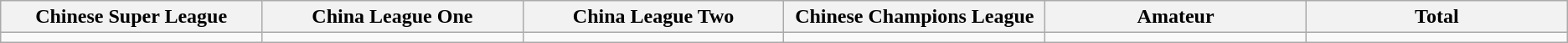<table class="wikitable">
<tr>
<th width="15%">Chinese Super League</th>
<th width="15%">China League One</th>
<th width="15%">China League Two</th>
<th width="15%">Chinese Champions League</th>
<th width="15%">Amateur</th>
<th width="15%">Total</th>
</tr>
<tr>
<td></td>
<td></td>
<td></td>
<td></td>
<td></td>
<td></td>
</tr>
</table>
